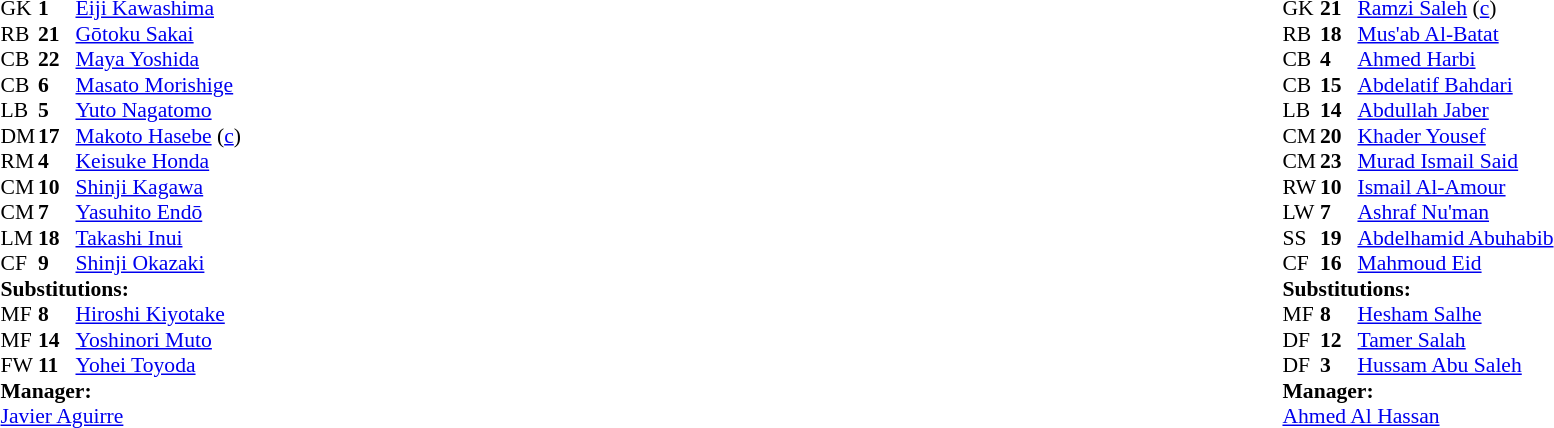<table width="100%">
<tr>
<td valign="top" width="40%"><br><table style="font-size:90%;" cellspacing="0" cellpadding="0">
<tr>
<th width="25"></th>
<th width="25"></th>
</tr>
<tr>
<td>GK</td>
<td><strong>1</strong></td>
<td><a href='#'>Eiji Kawashima</a></td>
</tr>
<tr>
<td>RB</td>
<td><strong>21</strong></td>
<td><a href='#'>Gōtoku Sakai</a></td>
</tr>
<tr>
<td>CB</td>
<td><strong>22</strong></td>
<td><a href='#'>Maya Yoshida</a></td>
</tr>
<tr>
<td>CB</td>
<td><strong>6</strong></td>
<td><a href='#'>Masato Morishige</a></td>
</tr>
<tr>
<td>LB</td>
<td><strong>5</strong></td>
<td><a href='#'>Yuto Nagatomo</a></td>
</tr>
<tr>
<td>DM</td>
<td><strong>17</strong></td>
<td><a href='#'>Makoto Hasebe</a> (<a href='#'>c</a>)</td>
</tr>
<tr>
<td>RM</td>
<td><strong>4</strong></td>
<td><a href='#'>Keisuke Honda</a></td>
</tr>
<tr>
<td>CM</td>
<td><strong>10</strong></td>
<td><a href='#'>Shinji Kagawa</a></td>
</tr>
<tr>
<td>CM</td>
<td><strong>7</strong></td>
<td><a href='#'>Yasuhito Endō</a></td>
<td></td>
<td></td>
</tr>
<tr>
<td>LM</td>
<td><strong>18</strong></td>
<td><a href='#'>Takashi Inui</a></td>
<td></td>
<td></td>
</tr>
<tr>
<td>CF</td>
<td><strong>9</strong></td>
<td><a href='#'>Shinji Okazaki</a></td>
<td></td>
<td></td>
</tr>
<tr>
<td colspan=3><strong>Substitutions:</strong></td>
</tr>
<tr>
<td>MF</td>
<td><strong>8</strong></td>
<td><a href='#'>Hiroshi Kiyotake</a></td>
<td></td>
<td></td>
</tr>
<tr>
<td>MF</td>
<td><strong>14</strong></td>
<td><a href='#'>Yoshinori Muto</a></td>
<td></td>
<td></td>
</tr>
<tr>
<td>FW</td>
<td><strong>11</strong></td>
<td><a href='#'>Yohei Toyoda</a></td>
<td></td>
<td></td>
</tr>
<tr>
<td colspan=3><strong>Manager:</strong></td>
</tr>
<tr>
<td colspan=4> <a href='#'>Javier Aguirre</a></td>
</tr>
</table>
</td>
<td valign="top"></td>
<td valign="top" width="50%"><br><table style="font-size:90%;" cellspacing="0" cellpadding="0" align="center">
<tr>
<th width=25></th>
<th width=25></th>
</tr>
<tr>
<td>GK</td>
<td><strong>21</strong></td>
<td><a href='#'>Ramzi Saleh</a> (<a href='#'>c</a>)</td>
</tr>
<tr>
<td>RB</td>
<td><strong>18</strong></td>
<td><a href='#'>Mus'ab Al-Batat</a></td>
</tr>
<tr>
<td>CB</td>
<td><strong>4</strong></td>
<td><a href='#'>Ahmed Harbi</a></td>
<td></td>
</tr>
<tr>
<td>CB</td>
<td><strong>15</strong></td>
<td><a href='#'>Abdelatif Bahdari</a></td>
<td></td>
</tr>
<tr>
<td>LB</td>
<td><strong>14</strong></td>
<td><a href='#'>Abdullah Jaber</a></td>
</tr>
<tr>
<td>CM</td>
<td><strong>20</strong></td>
<td><a href='#'>Khader Yousef</a></td>
<td></td>
<td></td>
</tr>
<tr>
<td>CM</td>
<td><strong>23</strong></td>
<td><a href='#'>Murad Ismail Said</a></td>
</tr>
<tr>
<td>RW</td>
<td><strong>10</strong></td>
<td><a href='#'>Ismail Al-Amour</a></td>
<td></td>
<td></td>
</tr>
<tr>
<td>LW</td>
<td><strong>7</strong></td>
<td><a href='#'>Ashraf Nu'man</a></td>
<td></td>
</tr>
<tr>
<td>SS</td>
<td><strong>19</strong></td>
<td><a href='#'>Abdelhamid Abuhabib</a></td>
</tr>
<tr>
<td>CF</td>
<td><strong>16</strong></td>
<td><a href='#'>Mahmoud Eid</a></td>
<td></td>
<td></td>
</tr>
<tr>
<td colspan=3><strong>Substitutions:</strong></td>
</tr>
<tr>
<td>MF</td>
<td><strong>8</strong></td>
<td><a href='#'>Hesham Salhe</a></td>
<td></td>
<td></td>
</tr>
<tr>
<td>DF</td>
<td><strong>12</strong></td>
<td><a href='#'>Tamer Salah</a></td>
<td></td>
<td></td>
</tr>
<tr>
<td>DF</td>
<td><strong>3</strong></td>
<td><a href='#'>Hussam Abu Saleh</a></td>
<td></td>
<td></td>
</tr>
<tr>
<td colspan=3><strong>Manager:</strong></td>
</tr>
<tr>
<td colspan=4><a href='#'>Ahmed Al Hassan</a></td>
</tr>
</table>
</td>
</tr>
</table>
